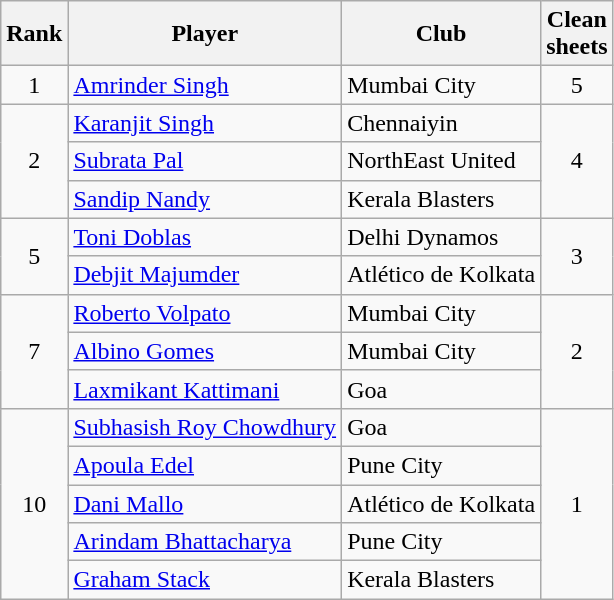<table class="wikitable" style="text-align:center">
<tr>
<th>Rank</th>
<th>Player</th>
<th>Club</th>
<th>Clean<br>sheets</th>
</tr>
<tr>
<td rowspan="1">1</td>
<td align="left"> <a href='#'>Amrinder Singh</a></td>
<td align="left">Mumbai City</td>
<td rowspan="1">5</td>
</tr>
<tr>
<td rowspan="3">2</td>
<td align="left"> <a href='#'>Karanjit Singh</a></td>
<td align="left">Chennaiyin</td>
<td rowspan="3">4</td>
</tr>
<tr>
<td align="left"> <a href='#'>Subrata Pal</a></td>
<td align="left">NorthEast United</td>
</tr>
<tr>
<td align="left"> <a href='#'>Sandip Nandy</a></td>
<td align="left">Kerala Blasters</td>
</tr>
<tr>
<td rowspan="2">5</td>
<td align="left"> <a href='#'>Toni Doblas</a></td>
<td align="left">Delhi Dynamos</td>
<td rowspan="2">3</td>
</tr>
<tr>
<td align="left"> <a href='#'>Debjit Majumder</a></td>
<td align="left">Atlético de Kolkata</td>
</tr>
<tr>
<td rowspan="3">7</td>
<td align="left"> <a href='#'>Roberto Volpato</a></td>
<td align="left">Mumbai City</td>
<td rowspan="3">2</td>
</tr>
<tr>
<td align="left"> <a href='#'>Albino Gomes</a></td>
<td align="left">Mumbai City</td>
</tr>
<tr>
<td align="left"> <a href='#'>Laxmikant Kattimani</a></td>
<td align="left">Goa</td>
</tr>
<tr>
<td rowspan="5">10</td>
<td align="left"> <a href='#'>Subhasish Roy Chowdhury</a></td>
<td align="left">Goa</td>
<td rowspan="5">1</td>
</tr>
<tr>
<td align="left"> <a href='#'>Apoula Edel</a></td>
<td align="left">Pune City</td>
</tr>
<tr>
<td align="left"> <a href='#'>Dani Mallo</a></td>
<td align="left">Atlético de Kolkata</td>
</tr>
<tr>
<td align="left"> <a href='#'>Arindam Bhattacharya</a></td>
<td align="left">Pune City</td>
</tr>
<tr>
<td align="left"> <a href='#'>Graham Stack</a></td>
<td align="left">Kerala Blasters</td>
</tr>
</table>
